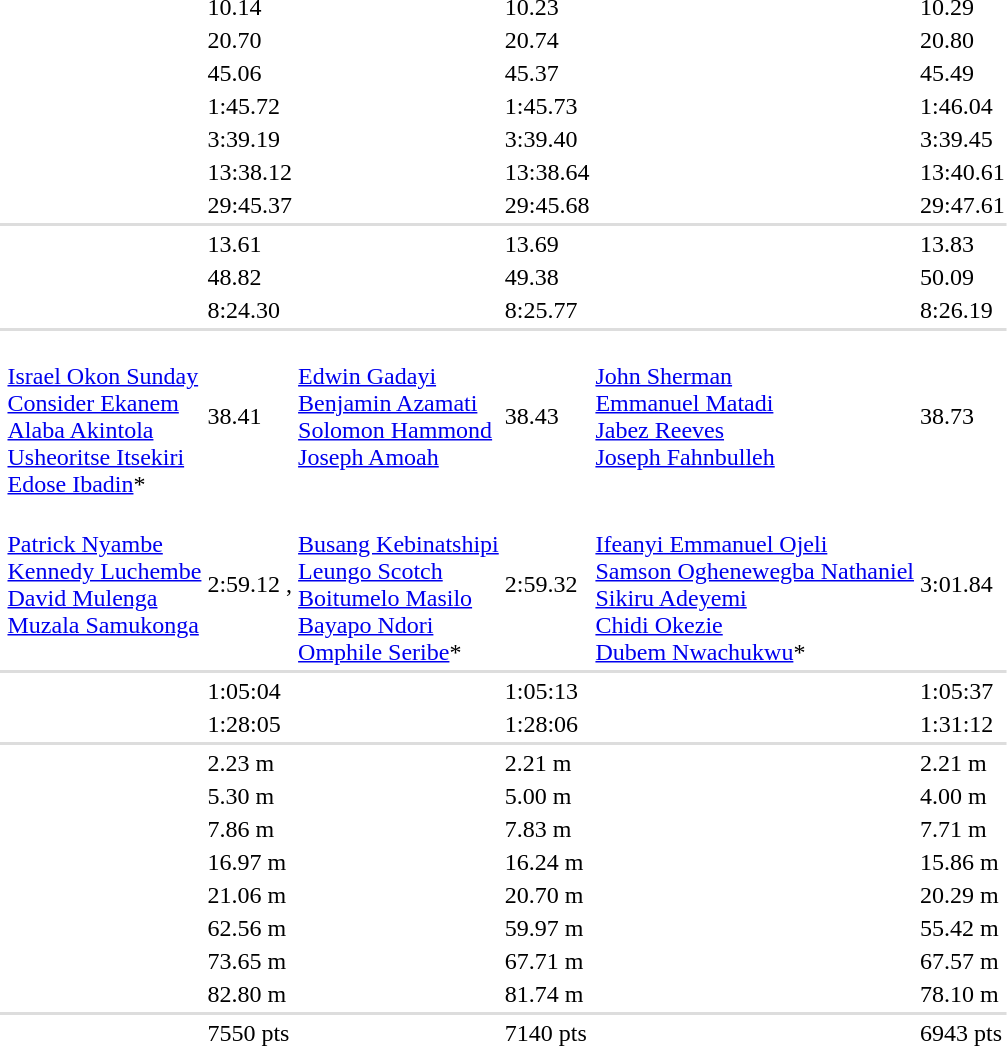<table>
<tr>
<td></td>
<td></td>
<td>10.14</td>
<td></td>
<td>10.23</td>
<td></td>
<td>10.29</td>
</tr>
<tr>
<td></td>
<td></td>
<td>20.70</td>
<td></td>
<td>20.74</td>
<td></td>
<td>20.80</td>
</tr>
<tr>
<td></td>
<td></td>
<td>45.06</td>
<td></td>
<td>45.37</td>
<td></td>
<td>45.49</td>
</tr>
<tr>
<td></td>
<td></td>
<td>1:45.72</td>
<td></td>
<td>1:45.73</td>
<td></td>
<td>1:46.04</td>
</tr>
<tr>
<td></td>
<td></td>
<td>3:39.19</td>
<td></td>
<td>3:39.40</td>
<td></td>
<td>3:39.45</td>
</tr>
<tr>
<td></td>
<td></td>
<td>13:38.12</td>
<td></td>
<td>13:38.64</td>
<td></td>
<td>13:40.61</td>
</tr>
<tr>
<td></td>
<td></td>
<td>29:45.37</td>
<td></td>
<td>29:45.68</td>
<td></td>
<td>29:47.61</td>
</tr>
<tr bgcolor=#dddddd>
<td colspan=7></td>
</tr>
<tr>
<td></td>
<td></td>
<td>13.61</td>
<td></td>
<td>13.69</td>
<td></td>
<td>13.83</td>
</tr>
<tr>
<td></td>
<td></td>
<td>48.82 </td>
<td></td>
<td>49.38</td>
<td></td>
<td>50.09</td>
</tr>
<tr>
<td></td>
<td></td>
<td>8:24.30</td>
<td></td>
<td>8:25.77</td>
<td></td>
<td>8:26.19</td>
</tr>
<tr bgcolor=#dddddd>
<td colspan=7></td>
</tr>
<tr>
<td></td>
<td valign=top><br><a href='#'>Israel Okon Sunday</a><br><a href='#'>Consider Ekanem</a><br><a href='#'>Alaba Akintola</a><br><a href='#'>Usheoritse Itsekiri</a><br><a href='#'>Edose Ibadin</a>*</td>
<td>38.41</td>
<td valign=top><br><a href='#'>Edwin Gadayi</a><br><a href='#'>Benjamin Azamati</a><br><a href='#'>Solomon Hammond</a><br><a href='#'>Joseph Amoah</a></td>
<td>38.43</td>
<td valign=top><br><a href='#'>John Sherman</a><br><a href='#'>Emmanuel Matadi</a><br><a href='#'>Jabez Reeves</a><br><a href='#'>Joseph Fahnbulleh</a></td>
<td>38.73 </td>
</tr>
<tr>
<td></td>
<td valign=top><br><a href='#'>Patrick Nyambe</a><br><a href='#'>Kennedy Luchembe</a><br><a href='#'>David Mulenga</a><br><a href='#'>Muzala Samukonga</a></td>
<td>2:59.12 , </td>
<td valign=top><br><a href='#'>Busang Kebinatshipi</a><br><a href='#'>Leungo Scotch</a><br><a href='#'>Boitumelo Masilo</a><br><a href='#'>Bayapo Ndori</a><br><a href='#'>Omphile Seribe</a>*</td>
<td>2:59.32</td>
<td valign=top><br><a href='#'>Ifeanyi Emmanuel Ojeli</a><br><a href='#'>Samson Oghenewegba Nathaniel</a><br><a href='#'>Sikiru Adeyemi</a><br><a href='#'>Chidi Okezie</a><br><a href='#'>Dubem Nwachukwu</a>*</td>
<td>3:01.84</td>
</tr>
<tr bgcolor=#dddddd>
<td colspan=7></td>
</tr>
<tr>
<td></td>
<td></td>
<td>1:05:04</td>
<td></td>
<td>1:05:13</td>
<td></td>
<td>1:05:37</td>
</tr>
<tr>
<td></td>
<td></td>
<td>1:28:05</td>
<td></td>
<td>1:28:06</td>
<td></td>
<td>1:31:12</td>
</tr>
<tr bgcolor=#dddddd>
<td colspan=7></td>
</tr>
<tr>
<td></td>
<td></td>
<td>2.23 m</td>
<td></td>
<td>2.21 m</td>
<td></td>
<td>2.21 m</td>
</tr>
<tr>
<td></td>
<td></td>
<td>5.30 m</td>
<td></td>
<td>5.00 m</td>
<td></td>
<td>4.00 m</td>
</tr>
<tr>
<td></td>
<td></td>
<td>7.86 m</td>
<td></td>
<td>7.83 m </td>
<td></td>
<td>7.71 m</td>
</tr>
<tr>
<td></td>
<td></td>
<td>16.97 m</td>
<td></td>
<td>16.24 m</td>
<td></td>
<td>15.86 m</td>
</tr>
<tr>
<td></td>
<td></td>
<td>21.06 m</td>
<td></td>
<td>20.70 m</td>
<td></td>
<td>20.29 m</td>
</tr>
<tr>
<td></td>
<td></td>
<td>62.56 m</td>
<td></td>
<td>59.97 m</td>
<td></td>
<td>55.42 m</td>
</tr>
<tr>
<td></td>
<td></td>
<td>73.65 m</td>
<td></td>
<td>67.71 m</td>
<td></td>
<td>67.57 m</td>
</tr>
<tr>
<td></td>
<td></td>
<td>82.80 m </td>
<td></td>
<td>81.74 m</td>
<td></td>
<td>78.10 m</td>
</tr>
<tr bgcolor=#dddddd>
<td colspan=7></td>
</tr>
<tr>
<td></td>
<td></td>
<td>7550 pts</td>
<td></td>
<td>7140 pts </td>
<td></td>
<td>6943 pts</td>
</tr>
</table>
